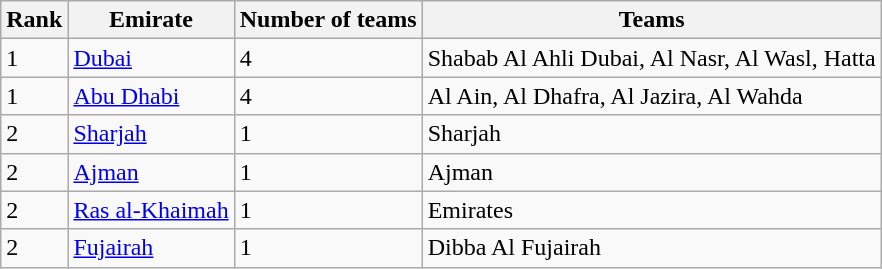<table class="wikitable">
<tr>
<th>Rank</th>
<th>Emirate</th>
<th>Number of teams</th>
<th>Teams</th>
</tr>
<tr>
<td>1</td>
<td> <a href='#'>Dubai</a></td>
<td>4</td>
<td>Shabab Al Ahli Dubai, Al Nasr, Al Wasl, Hatta</td>
</tr>
<tr>
<td>1</td>
<td> <a href='#'>Abu Dhabi</a></td>
<td>4</td>
<td>Al Ain, Al Dhafra, Al Jazira, Al Wahda</td>
</tr>
<tr>
<td>2</td>
<td> <a href='#'>Sharjah</a></td>
<td>1</td>
<td>Sharjah</td>
</tr>
<tr>
<td>2</td>
<td> <a href='#'>Ajman</a></td>
<td>1</td>
<td>Ajman</td>
</tr>
<tr>
<td>2</td>
<td> <a href='#'>Ras al-Khaimah</a></td>
<td>1</td>
<td>Emirates</td>
</tr>
<tr>
<td>2</td>
<td> <a href='#'>Fujairah</a></td>
<td>1</td>
<td>Dibba Al Fujairah</td>
</tr>
</table>
